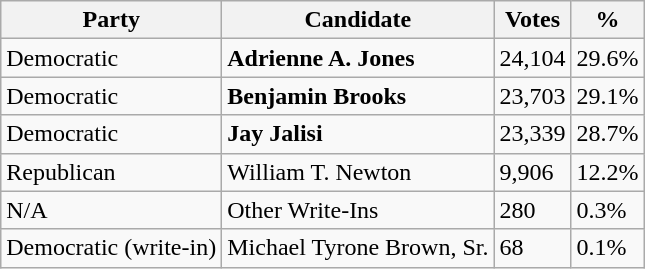<table class="wikitable">
<tr>
<th>Party</th>
<th>Candidate</th>
<th>Votes</th>
<th>%</th>
</tr>
<tr>
<td>Democratic</td>
<td><strong>Adrienne A. Jones</strong></td>
<td>24,104</td>
<td>29.6%</td>
</tr>
<tr>
<td>Democratic</td>
<td><strong>Benjamin Brooks</strong></td>
<td>23,703</td>
<td>29.1%</td>
</tr>
<tr>
<td>Democratic</td>
<td><strong>Jay Jalisi</strong></td>
<td>23,339</td>
<td>28.7%</td>
</tr>
<tr>
<td>Republican</td>
<td>William T. Newton</td>
<td>9,906</td>
<td>12.2%</td>
</tr>
<tr>
<td>N/A</td>
<td>Other Write-Ins</td>
<td>280</td>
<td>0.3%</td>
</tr>
<tr>
<td>Democratic (write-in)</td>
<td>Michael Tyrone Brown, Sr.</td>
<td>68</td>
<td>0.1%</td>
</tr>
</table>
